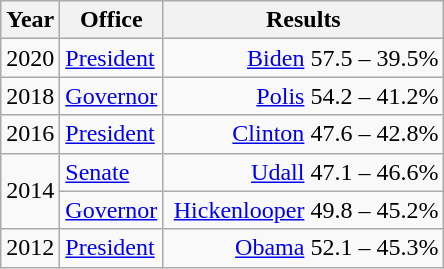<table class=wikitable>
<tr>
<th width="30">Year</th>
<th width="60">Office</th>
<th width="180">Results</th>
</tr>
<tr>
<td>2020</td>
<td><a href='#'>President</a></td>
<td align="right" ><a href='#'>Biden</a> 57.5 – 39.5%</td>
</tr>
<tr>
<td>2018</td>
<td><a href='#'>Governor</a></td>
<td align="right" ><a href='#'>Polis</a> 54.2 – 41.2%</td>
</tr>
<tr>
<td>2016</td>
<td><a href='#'>President</a></td>
<td align="right" ><a href='#'>Clinton</a> 47.6 – 42.8%</td>
</tr>
<tr>
<td rowspan="2">2014</td>
<td><a href='#'>Senate</a></td>
<td align="right" ><a href='#'>Udall</a> 47.1 – 46.6%</td>
</tr>
<tr>
<td><a href='#'>Governor</a></td>
<td align="right" ><a href='#'>Hickenlooper</a> 49.8 – 45.2%</td>
</tr>
<tr>
<td>2012</td>
<td><a href='#'>President</a></td>
<td align="right" ><a href='#'>Obama</a> 52.1 – 45.3%</td>
</tr>
</table>
